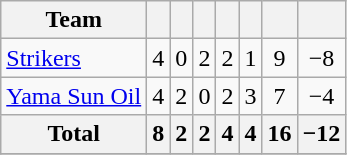<table class="wikitable" align="center">
<tr>
<th>Team</th>
<th></th>
<th></th>
<th></th>
<th></th>
<th></th>
<th></th>
<th></th>
</tr>
<tr align="center">
<td align="left"><a href='#'>Strikers</a></td>
<td>4</td>
<td>0</td>
<td>2</td>
<td>2</td>
<td>1</td>
<td>9</td>
<td>−8</td>
</tr>
<tr align="center">
<td align="left"><a href='#'>Yama Sun Oil</a></td>
<td>4</td>
<td>2</td>
<td>0</td>
<td>2</td>
<td>3</td>
<td>7</td>
<td>−4</td>
</tr>
<tr>
<th>Total</th>
<th>8</th>
<th>2</th>
<th>2</th>
<th>4</th>
<th>4</th>
<th>16</th>
<th>−12</th>
</tr>
<tr>
</tr>
</table>
